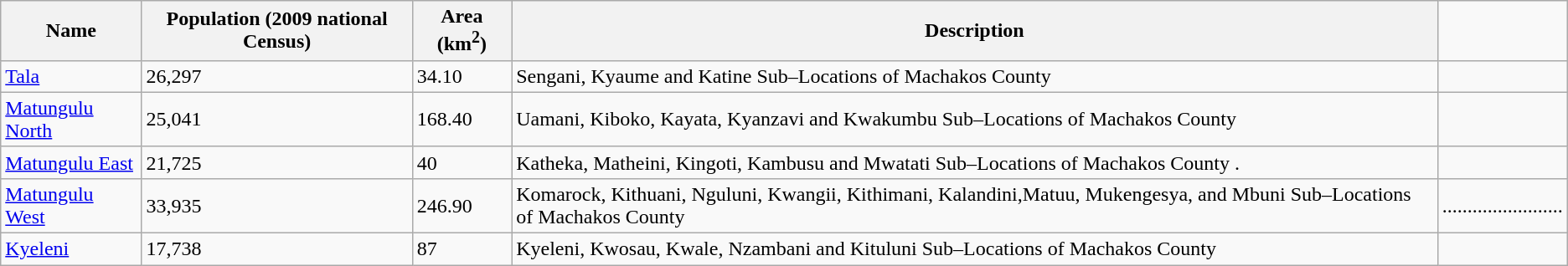<table class="wikitable">
<tr>
<th>Name</th>
<th>Population (2009 national Census)</th>
<th>Area (km<sup>2</sup>)</th>
<th>Description</th>
</tr>
<tr>
<td><a href='#'>Tala</a></td>
<td>26,297</td>
<td>34.10</td>
<td>Sengani, Kyaume and Katine Sub–Locations of Machakos County</td>
<td></td>
</tr>
<tr>
<td><a href='#'>Matungulu North</a></td>
<td>25,041</td>
<td>168.40</td>
<td>Uamani, Kiboko, Kayata, Kyanzavi and Kwakumbu Sub–Locations of Machakos County</td>
<td></td>
</tr>
<tr>
<td><a href='#'>Matungulu East</a></td>
<td>21,725</td>
<td>40</td>
<td>Katheka, Matheini, Kingoti, Kambusu and Mwatati Sub–Locations of Machakos County .</td>
<td></td>
</tr>
<tr>
<td><a href='#'>Matungulu West</a></td>
<td>33,935</td>
<td>246.90</td>
<td>Komarock, Kithuani, Nguluni, Kwangii, Kithimani, Kalandini,Matuu, Mukengesya, and Mbuni Sub–Locations of Machakos County</td>
<td>........................</td>
</tr>
<tr>
<td><a href='#'>Kyeleni</a></td>
<td>17,738</td>
<td>87</td>
<td>Kyeleni, Kwosau, Kwale, Nzambani and Kituluni Sub–Locations of Machakos County</td>
<td></td>
</tr>
</table>
